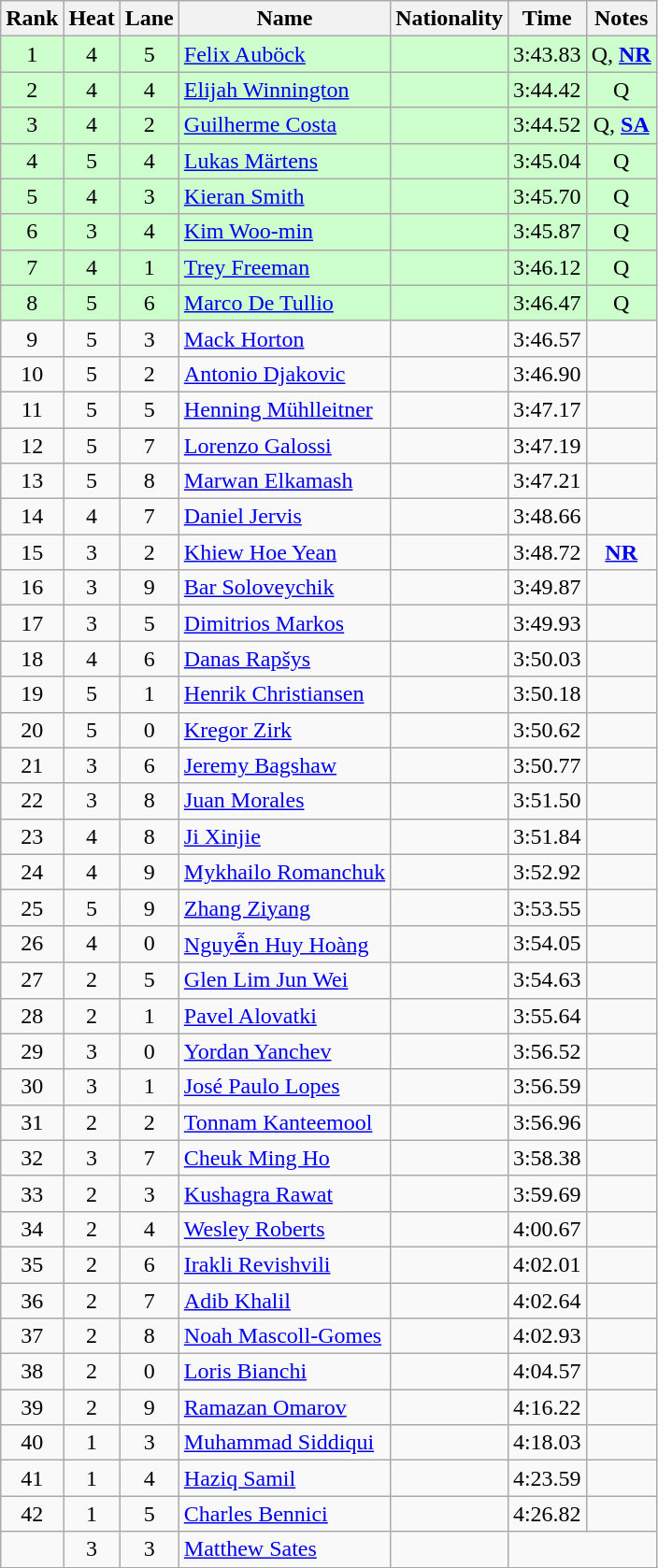<table class="wikitable sortable" style="text-align:center">
<tr>
<th>Rank</th>
<th>Heat</th>
<th>Lane</th>
<th>Name</th>
<th>Nationality</th>
<th>Time</th>
<th>Notes</th>
</tr>
<tr bgcolor=ccffcc>
<td>1</td>
<td>4</td>
<td>5</td>
<td align=left><a href='#'>Felix Auböck</a></td>
<td align=left></td>
<td>3:43.83</td>
<td>Q, <strong><a href='#'>NR</a></strong></td>
</tr>
<tr bgcolor=ccffcc>
<td>2</td>
<td>4</td>
<td>4</td>
<td align=left><a href='#'>Elijah Winnington</a></td>
<td align=left></td>
<td>3:44.42</td>
<td>Q</td>
</tr>
<tr bgcolor=ccffcc>
<td>3</td>
<td>4</td>
<td>2</td>
<td align=left><a href='#'>Guilherme Costa</a></td>
<td align=left></td>
<td>3:44.52</td>
<td>Q, <strong><a href='#'>SA</a></strong></td>
</tr>
<tr bgcolor=ccffcc>
<td>4</td>
<td>5</td>
<td>4</td>
<td align=left><a href='#'>Lukas Märtens</a></td>
<td align=left></td>
<td>3:45.04</td>
<td>Q</td>
</tr>
<tr bgcolor=ccffcc>
<td>5</td>
<td>4</td>
<td>3</td>
<td align=left><a href='#'>Kieran Smith</a></td>
<td align=left></td>
<td>3:45.70</td>
<td>Q</td>
</tr>
<tr bgcolor=ccffcc>
<td>6</td>
<td>3</td>
<td>4</td>
<td align=left><a href='#'>Kim Woo-min</a></td>
<td align=left></td>
<td>3:45.87</td>
<td>Q</td>
</tr>
<tr bgcolor=ccffcc>
<td>7</td>
<td>4</td>
<td>1</td>
<td align=left><a href='#'>Trey Freeman</a></td>
<td align=left></td>
<td>3:46.12</td>
<td>Q</td>
</tr>
<tr bgcolor=ccffcc>
<td>8</td>
<td>5</td>
<td>6</td>
<td align=left><a href='#'>Marco De Tullio</a></td>
<td align=left></td>
<td>3:46.47</td>
<td>Q</td>
</tr>
<tr>
<td>9</td>
<td>5</td>
<td>3</td>
<td align=left><a href='#'>Mack Horton</a></td>
<td align=left></td>
<td>3:46.57</td>
<td></td>
</tr>
<tr>
<td>10</td>
<td>5</td>
<td>2</td>
<td align=left><a href='#'>Antonio Djakovic</a></td>
<td align=left></td>
<td>3:46.90</td>
<td></td>
</tr>
<tr>
<td>11</td>
<td>5</td>
<td>5</td>
<td align=left><a href='#'>Henning Mühlleitner</a></td>
<td align=left></td>
<td>3:47.17</td>
<td></td>
</tr>
<tr>
<td>12</td>
<td>5</td>
<td>7</td>
<td align=left><a href='#'>Lorenzo Galossi</a></td>
<td align=left></td>
<td>3:47.19</td>
<td></td>
</tr>
<tr>
<td>13</td>
<td>5</td>
<td>8</td>
<td align=left><a href='#'>Marwan Elkamash</a></td>
<td align=left></td>
<td>3:47.21</td>
<td></td>
</tr>
<tr>
<td>14</td>
<td>4</td>
<td>7</td>
<td align=left><a href='#'>Daniel Jervis</a></td>
<td align=left></td>
<td>3:48.66</td>
<td></td>
</tr>
<tr>
<td>15</td>
<td>3</td>
<td>2</td>
<td align=left><a href='#'>Khiew Hoe Yean</a></td>
<td align=left></td>
<td>3:48.72</td>
<td><strong><a href='#'>NR</a></strong></td>
</tr>
<tr>
<td>16</td>
<td>3</td>
<td>9</td>
<td align=left><a href='#'>Bar Soloveychik</a></td>
<td align=left></td>
<td>3:49.87</td>
<td></td>
</tr>
<tr>
<td>17</td>
<td>3</td>
<td>5</td>
<td align=left><a href='#'>Dimitrios Markos</a></td>
<td align=left></td>
<td>3:49.93</td>
<td></td>
</tr>
<tr>
<td>18</td>
<td>4</td>
<td>6</td>
<td align=left><a href='#'>Danas Rapšys</a></td>
<td align=left></td>
<td>3:50.03</td>
<td></td>
</tr>
<tr>
<td>19</td>
<td>5</td>
<td>1</td>
<td align=left><a href='#'>Henrik Christiansen</a></td>
<td align=left></td>
<td>3:50.18</td>
<td></td>
</tr>
<tr>
<td>20</td>
<td>5</td>
<td>0</td>
<td align=left><a href='#'>Kregor Zirk</a></td>
<td align=left></td>
<td>3:50.62</td>
<td></td>
</tr>
<tr>
<td>21</td>
<td>3</td>
<td>6</td>
<td align=left><a href='#'>Jeremy Bagshaw</a></td>
<td align=left></td>
<td>3:50.77</td>
<td></td>
</tr>
<tr>
<td>22</td>
<td>3</td>
<td>8</td>
<td align=left><a href='#'>Juan Morales</a></td>
<td align=left></td>
<td>3:51.50</td>
<td></td>
</tr>
<tr>
<td>23</td>
<td>4</td>
<td>8</td>
<td align=left><a href='#'>Ji Xinjie</a></td>
<td align=left></td>
<td>3:51.84</td>
<td></td>
</tr>
<tr>
<td>24</td>
<td>4</td>
<td>9</td>
<td align=left><a href='#'>Mykhailo Romanchuk</a></td>
<td align=left></td>
<td>3:52.92</td>
<td></td>
</tr>
<tr>
<td>25</td>
<td>5</td>
<td>9</td>
<td align=left><a href='#'>Zhang Ziyang</a></td>
<td align=left></td>
<td>3:53.55</td>
<td></td>
</tr>
<tr>
<td>26</td>
<td>4</td>
<td>0</td>
<td align=left><a href='#'>Nguyễn Huy Hoàng</a></td>
<td align=left></td>
<td>3:54.05</td>
<td></td>
</tr>
<tr>
<td>27</td>
<td>2</td>
<td>5</td>
<td align=left><a href='#'>Glen Lim Jun Wei</a></td>
<td align=left></td>
<td>3:54.63</td>
<td></td>
</tr>
<tr>
<td>28</td>
<td>2</td>
<td>1</td>
<td align=left><a href='#'>Pavel Alovatki</a></td>
<td align=left></td>
<td>3:55.64</td>
<td></td>
</tr>
<tr>
<td>29</td>
<td>3</td>
<td>0</td>
<td align=left><a href='#'>Yordan Yanchev</a></td>
<td align=left></td>
<td>3:56.52</td>
<td></td>
</tr>
<tr>
<td>30</td>
<td>3</td>
<td>1</td>
<td align=left><a href='#'>José Paulo Lopes</a></td>
<td align=left></td>
<td>3:56.59</td>
<td></td>
</tr>
<tr>
<td>31</td>
<td>2</td>
<td>2</td>
<td align=left><a href='#'>Tonnam Kanteemool</a></td>
<td align=left></td>
<td>3:56.96</td>
<td></td>
</tr>
<tr>
<td>32</td>
<td>3</td>
<td>7</td>
<td align=left><a href='#'>Cheuk Ming Ho</a></td>
<td align=left></td>
<td>3:58.38</td>
<td></td>
</tr>
<tr>
<td>33</td>
<td>2</td>
<td>3</td>
<td align=left><a href='#'>Kushagra Rawat</a></td>
<td align=left></td>
<td>3:59.69</td>
<td></td>
</tr>
<tr>
<td>34</td>
<td>2</td>
<td>4</td>
<td align=left><a href='#'>Wesley Roberts</a></td>
<td align=left></td>
<td>4:00.67</td>
<td></td>
</tr>
<tr>
<td>35</td>
<td>2</td>
<td>6</td>
<td align=left><a href='#'>Irakli Revishvili</a></td>
<td align=left></td>
<td>4:02.01</td>
<td></td>
</tr>
<tr>
<td>36</td>
<td>2</td>
<td>7</td>
<td align=left><a href='#'>Adib Khalil</a></td>
<td align=left></td>
<td>4:02.64</td>
<td></td>
</tr>
<tr>
<td>37</td>
<td>2</td>
<td>8</td>
<td align=left><a href='#'>Noah Mascoll-Gomes</a></td>
<td align=left></td>
<td>4:02.93</td>
<td></td>
</tr>
<tr>
<td>38</td>
<td>2</td>
<td>0</td>
<td align=left><a href='#'>Loris Bianchi</a></td>
<td align=left></td>
<td>4:04.57</td>
<td></td>
</tr>
<tr>
<td>39</td>
<td>2</td>
<td>9</td>
<td align=left><a href='#'>Ramazan Omarov</a></td>
<td align=left></td>
<td>4:16.22</td>
<td></td>
</tr>
<tr>
<td>40</td>
<td>1</td>
<td>3</td>
<td align=left><a href='#'>Muhammad Siddiqui</a></td>
<td align=left></td>
<td>4:18.03</td>
<td></td>
</tr>
<tr>
<td>41</td>
<td>1</td>
<td>4</td>
<td align=left><a href='#'>Haziq Samil</a></td>
<td align=left></td>
<td>4:23.59</td>
<td></td>
</tr>
<tr>
<td>42</td>
<td>1</td>
<td>5</td>
<td align=left><a href='#'>Charles Bennici</a></td>
<td align=left></td>
<td>4:26.82</td>
<td></td>
</tr>
<tr>
<td></td>
<td>3</td>
<td>3</td>
<td align=left><a href='#'>Matthew Sates</a></td>
<td align=left></td>
<td colspan=2></td>
</tr>
</table>
